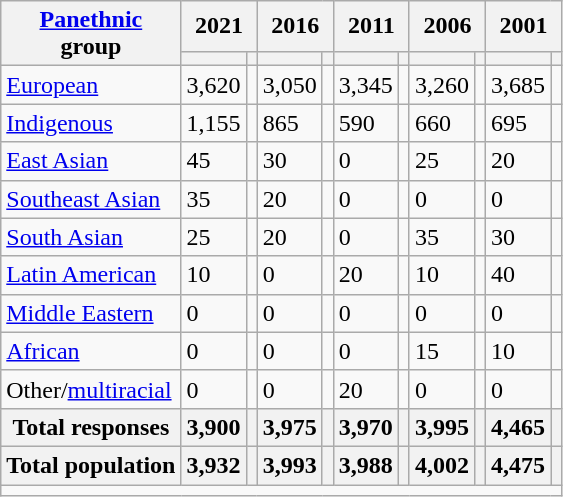<table class="wikitable collapsible sortable">
<tr>
<th rowspan="2"><a href='#'>Panethnic</a><br>group</th>
<th colspan="2">2021</th>
<th colspan="2">2016</th>
<th colspan="2">2011</th>
<th colspan="2">2006</th>
<th colspan="2">2001</th>
</tr>
<tr>
<th><a href='#'></a></th>
<th></th>
<th></th>
<th></th>
<th></th>
<th></th>
<th></th>
<th></th>
<th></th>
<th></th>
</tr>
<tr>
<td><a href='#'>European</a></td>
<td>3,620</td>
<td></td>
<td>3,050</td>
<td></td>
<td>3,345</td>
<td></td>
<td>3,260</td>
<td></td>
<td>3,685</td>
<td></td>
</tr>
<tr>
<td><a href='#'>Indigenous</a></td>
<td>1,155</td>
<td></td>
<td>865</td>
<td></td>
<td>590</td>
<td></td>
<td>660</td>
<td></td>
<td>695</td>
<td></td>
</tr>
<tr>
<td><a href='#'>East Asian</a></td>
<td>45</td>
<td></td>
<td>30</td>
<td></td>
<td>0</td>
<td></td>
<td>25</td>
<td></td>
<td>20</td>
<td></td>
</tr>
<tr>
<td><a href='#'>Southeast Asian</a></td>
<td>35</td>
<td></td>
<td>20</td>
<td></td>
<td>0</td>
<td></td>
<td>0</td>
<td></td>
<td>0</td>
<td></td>
</tr>
<tr>
<td><a href='#'>South Asian</a></td>
<td>25</td>
<td></td>
<td>20</td>
<td></td>
<td>0</td>
<td></td>
<td>35</td>
<td></td>
<td>30</td>
<td></td>
</tr>
<tr>
<td><a href='#'>Latin American</a></td>
<td>10</td>
<td></td>
<td>0</td>
<td></td>
<td>20</td>
<td></td>
<td>10</td>
<td></td>
<td>40</td>
<td></td>
</tr>
<tr>
<td><a href='#'>Middle Eastern</a></td>
<td>0</td>
<td></td>
<td>0</td>
<td></td>
<td>0</td>
<td></td>
<td>0</td>
<td></td>
<td>0</td>
<td></td>
</tr>
<tr>
<td><a href='#'>African</a></td>
<td>0</td>
<td></td>
<td>0</td>
<td></td>
<td>0</td>
<td></td>
<td>15</td>
<td></td>
<td>10</td>
<td></td>
</tr>
<tr>
<td>Other/<a href='#'>multiracial</a></td>
<td>0</td>
<td></td>
<td>0</td>
<td></td>
<td>20</td>
<td></td>
<td>0</td>
<td></td>
<td>0</td>
<td></td>
</tr>
<tr>
<th>Total responses</th>
<th>3,900</th>
<th></th>
<th>3,975</th>
<th></th>
<th>3,970</th>
<th></th>
<th>3,995</th>
<th></th>
<th>4,465</th>
<th></th>
</tr>
<tr>
<th>Total population</th>
<th>3,932</th>
<th></th>
<th>3,993</th>
<th></th>
<th>3,988</th>
<th></th>
<th>4,002</th>
<th></th>
<th>4,475</th>
<th></th>
</tr>
<tr class="sortbottom">
<td colspan="11"></td>
</tr>
</table>
